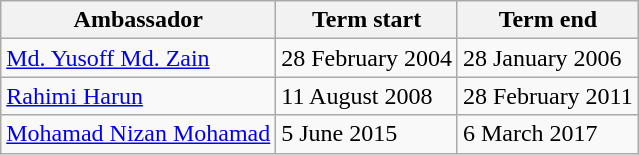<table class=wikitable>
<tr>
<th>Ambassador</th>
<th>Term start</th>
<th>Term end</th>
</tr>
<tr>
<td><a href='#'>Md. Yusoff Md. Zain</a></td>
<td>28 February 2004</td>
<td>28 January 2006</td>
</tr>
<tr>
<td><a href='#'>Rahimi Harun</a></td>
<td>11 August 2008</td>
<td>28 February 2011</td>
</tr>
<tr>
<td><a href='#'>Mohamad Nizan Mohamad</a></td>
<td>5 June 2015</td>
<td>6 March 2017</td>
</tr>
</table>
